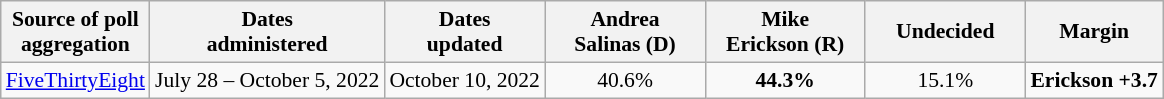<table class="wikitable sortable" style="text-align:center;font-size:90%;line-height:17px">
<tr>
<th>Source of poll<br>aggregation</th>
<th>Dates<br>administered</th>
<th>Dates<br>updated</th>
<th style="width:100px;">Andrea<br>Salinas (D)</th>
<th style="width:100px;">Mike<br>Erickson (R)</th>
<th style="width:100px;">Undecided<br></th>
<th>Margin</th>
</tr>
<tr>
<td><a href='#'>FiveThirtyEight</a></td>
<td>July 28 – October 5, 2022</td>
<td>October 10, 2022</td>
<td>40.6%</td>
<td><strong>44.3%</strong></td>
<td>15.1%</td>
<td><strong>Erickson +3.7</strong></td>
</tr>
</table>
